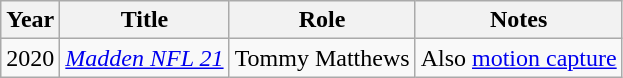<table class="wikitable sortable">
<tr>
<th>Year</th>
<th>Title</th>
<th>Role</th>
<th class="unsortable">Notes</th>
</tr>
<tr>
<td>2020</td>
<td><em><a href='#'>Madden NFL 21</a></em></td>
<td>Tommy Matthews</td>
<td>Also <a href='#'>motion capture</a></td>
</tr>
</table>
